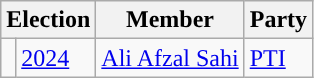<table class="wikitable">
<tr>
<th colspan="2">Election</th>
<th>Member</th>
<th>Party</th>
</tr>
<tr>
<td style="background-color: "></td>
<td><a href='#'>2024</a></td>
<td><a href='#'>Ali Afzal Sahi</a></td>
<td><a href='#'>PTI</a></td>
</tr>
</table>
